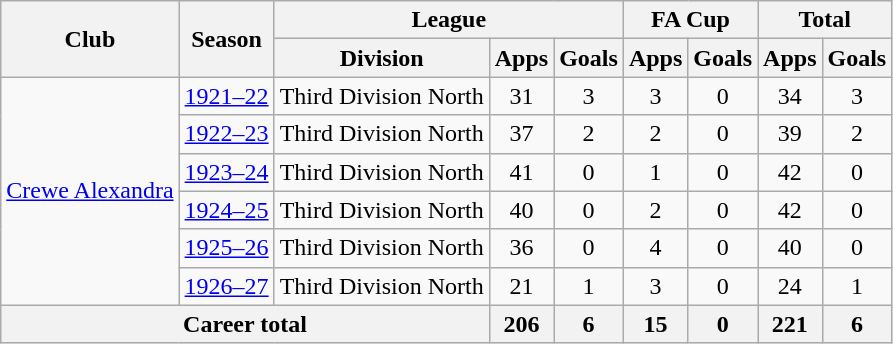<table class="wikitable" style="text-align: center;">
<tr>
<th rowspan=2>Club</th>
<th rowspan=2>Season</th>
<th colspan=3>League</th>
<th colspan=2>FA Cup</th>
<th colspan=2>Total</th>
</tr>
<tr>
<th>Division</th>
<th>Apps</th>
<th>Goals</th>
<th>Apps</th>
<th>Goals</th>
<th>Apps</th>
<th>Goals</th>
</tr>
<tr>
<td rowspan=6><a href='#'>Crewe Alexandra</a></td>
<td><a href='#'>1921–22</a></td>
<td>Third Division North</td>
<td>31</td>
<td>3</td>
<td>3</td>
<td>0</td>
<td>34</td>
<td>3</td>
</tr>
<tr>
<td><a href='#'>1922–23</a></td>
<td>Third Division North</td>
<td>37</td>
<td>2</td>
<td>2</td>
<td>0</td>
<td>39</td>
<td>2</td>
</tr>
<tr>
<td><a href='#'>1923–24</a></td>
<td>Third Division North</td>
<td>41</td>
<td>0</td>
<td>1</td>
<td>0</td>
<td>42</td>
<td>0</td>
</tr>
<tr>
<td><a href='#'>1924–25</a></td>
<td>Third Division North</td>
<td>40</td>
<td>0</td>
<td>2</td>
<td>0</td>
<td>42</td>
<td>0</td>
</tr>
<tr>
<td><a href='#'>1925–26</a></td>
<td>Third Division North</td>
<td>36</td>
<td>0</td>
<td>4</td>
<td>0</td>
<td>40</td>
<td>0</td>
</tr>
<tr>
<td><a href='#'>1926–27</a></td>
<td>Third Division North</td>
<td>21</td>
<td>1</td>
<td>3</td>
<td>0</td>
<td>24</td>
<td>1</td>
</tr>
<tr>
<th colspan=3>Career total</th>
<th>206</th>
<th>6</th>
<th>15</th>
<th>0</th>
<th>221</th>
<th>6</th>
</tr>
</table>
